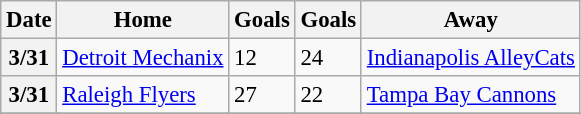<table class="wikitable" style="font-size: 95%;">
<tr>
<th>Date</th>
<th>Home</th>
<th>Goals</th>
<th>Goals</th>
<th>Away</th>
</tr>
<tr>
<th>3/31</th>
<td><a href='#'>Detroit Mechanix</a></td>
<td>12</td>
<td>24</td>
<td><a href='#'>Indianapolis AlleyCats</a></td>
</tr>
<tr>
<th>3/31</th>
<td><a href='#'>Raleigh Flyers</a></td>
<td>27</td>
<td>22</td>
<td><a href='#'>Tampa Bay Cannons</a></td>
</tr>
<tr>
</tr>
</table>
